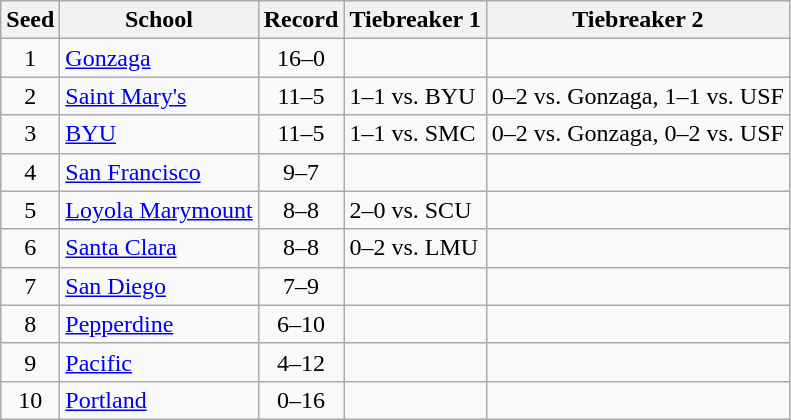<table class="wikitable">
<tr>
<th>Seed</th>
<th>School</th>
<th>Record</th>
<th>Tiebreaker 1</th>
<th>Tiebreaker 2</th>
</tr>
<tr>
<td align=center>1</td>
<td><a href='#'>Gonzaga</a></td>
<td align=center>16–0</td>
<td></td>
<td></td>
</tr>
<tr>
<td align=center>2</td>
<td><a href='#'>Saint Mary's</a></td>
<td align=center>11–5</td>
<td>1–1 vs. BYU</td>
<td>0–2 vs. Gonzaga, 1–1 vs. USF</td>
</tr>
<tr>
<td align=center>3</td>
<td><a href='#'>BYU</a></td>
<td align=center>11–5</td>
<td>1–1 vs. SMC</td>
<td>0–2 vs. Gonzaga, 0–2 vs. USF</td>
</tr>
<tr>
<td align=center>4</td>
<td><a href='#'>San Francisco</a></td>
<td align=center>9–7</td>
<td></td>
<td></td>
</tr>
<tr>
<td align=center>5</td>
<td><a href='#'>Loyola Marymount</a></td>
<td align=center>8–8</td>
<td>2–0 vs. SCU</td>
<td></td>
</tr>
<tr>
<td align=center>6</td>
<td><a href='#'>Santa Clara</a></td>
<td align=center>8–8</td>
<td>0–2 vs. LMU</td>
<td></td>
</tr>
<tr>
<td align=center>7</td>
<td><a href='#'>San Diego</a></td>
<td align=center>7–9</td>
<td></td>
<td></td>
</tr>
<tr>
<td align=center>8</td>
<td><a href='#'>Pepperdine</a></td>
<td align=center>6–10</td>
<td></td>
<td></td>
</tr>
<tr>
<td align=center>9</td>
<td><a href='#'>Pacific</a></td>
<td align=center>4–12</td>
<td></td>
<td></td>
</tr>
<tr>
<td align=center>10</td>
<td><a href='#'>Portland</a></td>
<td align=center>0–16</td>
<td></td>
<td></td>
</tr>
</table>
